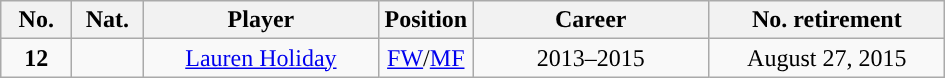<table class="wikitable" style="text-align:center">
<tr>
<th style="width:40px;">No.</th>
<th style="width:40px;">Nat.</th>
<th style="width:150px;">Player</th>
<th style="width:40px;">Position</th>
<th style="width:150px;">Career</th>
<th style="width:150px;">No. retirement</th>
</tr>
<tr>
<td><strong>12</strong></td>
<td></td>
<td><a href='#'>Lauren Holiday</a></td>
<td><a href='#'>FW</a>/<a href='#'>MF</a></td>
<td>2013–2015</td>
<td>August 27, 2015</td>
</tr>
</table>
